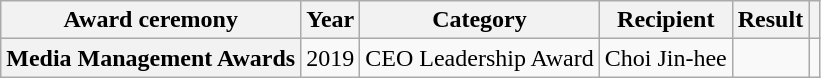<table class="wikitable plainrowheaders">
<tr>
<th scope="col">Award ceremony</th>
<th scope="col">Year</th>
<th scope="col">Category</th>
<th scope="col">Recipient</th>
<th scope="col">Result</th>
<th scope="col" class="unsortable"></th>
</tr>
<tr>
<th scope="row">Media Management Awards</th>
<td>2019</td>
<td>CEO Leadership Award</td>
<td>Choi Jin-hee</td>
<td></td>
<td></td>
</tr>
</table>
